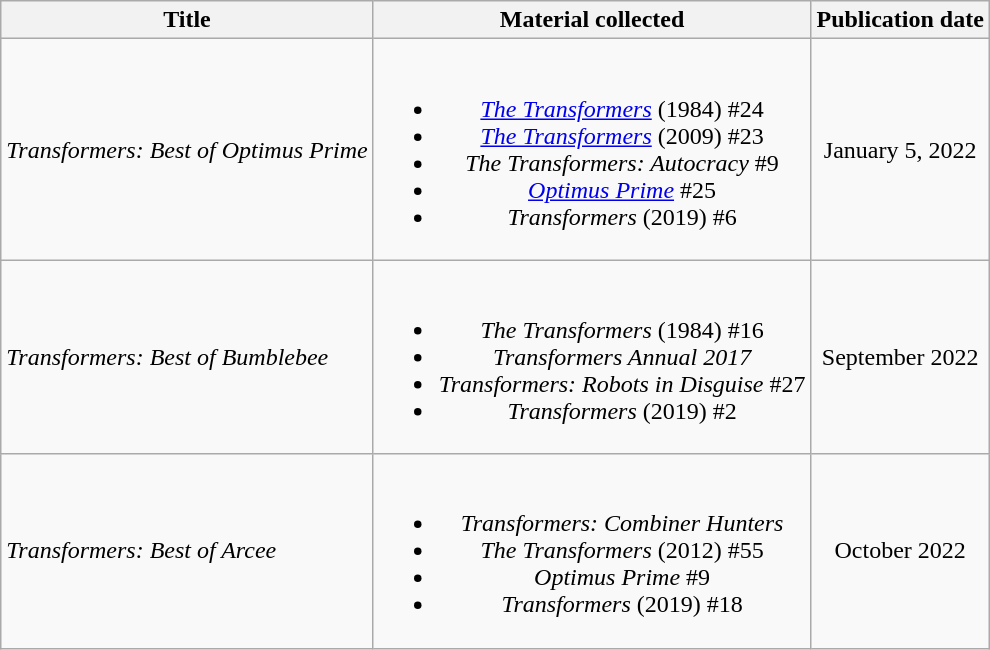<table class="wikitable" style="text-align: center;">
<tr>
<th>Title</th>
<th>Material collected</th>
<th>Publication date</th>
</tr>
<tr>
<td align="left"><em>Transformers: Best of Optimus Prime</em></td>
<td><br><ul><li><em><a href='#'>The Transformers</a></em> (1984) #24</li><li><em><a href='#'>The Transformers</a></em> (2009) #23</li><li><em>The Transformers: Autocracy</em> #9</li><li><em><a href='#'>Optimus Prime</a></em> #25</li><li><em>Transformers</em> (2019) #6</li></ul></td>
<td>January 5, 2022</td>
</tr>
<tr>
<td align="left"><em>Transformers: Best of Bumblebee</em></td>
<td><br><ul><li><em>The Transformers</em> (1984) #16</li><li><em>Transformers Annual 2017</em></li><li><em>Transformers: Robots in Disguise</em> #27</li><li><em>Transformers</em> (2019) #2</li></ul></td>
<td>September 2022</td>
</tr>
<tr>
<td align="left"><em>Transformers: Best of Arcee</em></td>
<td><br><ul><li><em>Transformers: Combiner Hunters</em></li><li><em>The Transformers</em> (2012) #55</li><li><em>Optimus</em> <em>Prime</em> #9</li><li><em>Transformers</em> (2019) #18</li></ul></td>
<td>October 2022</td>
</tr>
</table>
